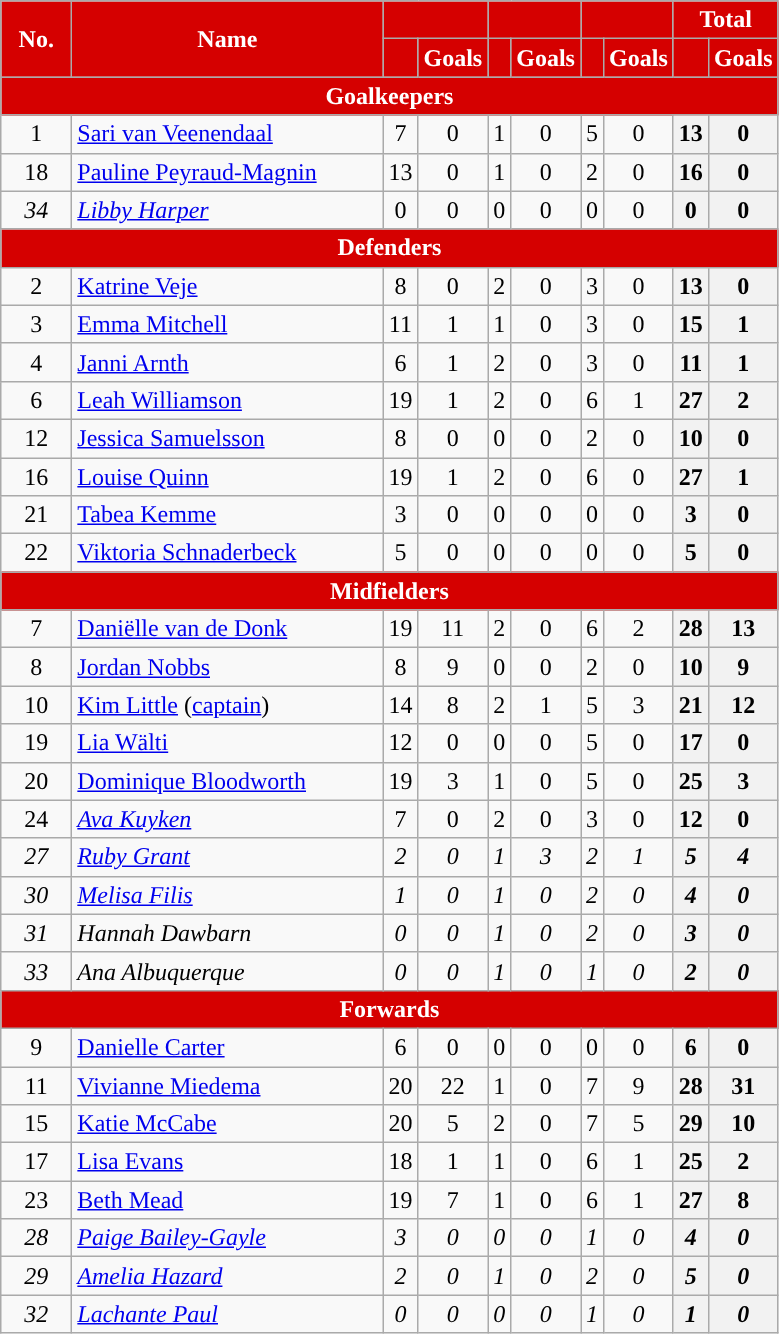<table class="wikitable" style="text-align:center; font-size:100%; ">
<tr>
<th style="background:#d50000; color:white; text-align:center; width:40px" rowspan="2">No.</th>
<th style="background:#d50000; color:white; text-align:center;width:200px" rowspan="2">Name</th>
<th style="background:#d50000; color:white; text-align:center;" colspan="2"><a href='#'></a></th>
<th style="background:#d50000; color:white; text-align:center;" colspan="2"><a href='#'></a></th>
<th style="background:#d50000; color:white; text-align:center;" colspan="2"><a href='#'></a></th>
<th style="background:#d50000; color:white; text-align:center;" colspan="2">Total</th>
</tr>
<tr>
<th style="background:#d50000; color:white; text-align:center;width=50px"></th>
<th style="background:#d50000; color:white; text-align:center;width=50px">Goals</th>
<th style="background:#d50000; color:white; text-align:center;width=50px"></th>
<th style="background:#d50000; color:white; text-align:center;width=50px">Goals</th>
<th style="background:#d50000; color:white; text-align:center;width=50px"></th>
<th style="background:#d50000; color:white; text-align:center;width=50px">Goals</th>
<th style="background:#d50000; color:white; text-align:center;width=50px"></th>
<th style="background:#d50000; color:white; text-align:center;width=50px">Goals</th>
</tr>
<tr>
<th colspan="10" style="background:#d50000; color:white; text-align:center">Goalkeepers</th>
</tr>
<tr>
<td>1</td>
<td style="text-align: left"> <a href='#'>Sari van Veenendaal</a></td>
<td>7</td>
<td>0</td>
<td>1</td>
<td>0</td>
<td>5</td>
<td>0</td>
<th>13</th>
<th>0</th>
</tr>
<tr>
<td>18</td>
<td style="text-align: left"> <a href='#'>Pauline Peyraud-Magnin</a></td>
<td>13</td>
<td>0</td>
<td>1</td>
<td>0</td>
<td>2</td>
<td>0</td>
<th>16</th>
<th>0</th>
</tr>
<tr>
<td><em>34</em></td>
<td style="text-align: left"> <em><a href='#'>Libby Harper</a></em></td>
<td>0</td>
<td>0</td>
<td>0</td>
<td>0</td>
<td>0</td>
<td>0</td>
<th>0</th>
<th>0</th>
</tr>
<tr>
<th colspan="10" style="background:#d50000; color:white; text-align:center">Defenders</th>
</tr>
<tr>
<td>2</td>
<td style="text-align: left"> <a href='#'>Katrine Veje</a></td>
<td>8</td>
<td>0</td>
<td>2</td>
<td>0</td>
<td>3</td>
<td>0</td>
<th>13</th>
<th>0</th>
</tr>
<tr>
<td>3</td>
<td style="text-align: left"> <a href='#'>Emma Mitchell</a></td>
<td>11</td>
<td>1</td>
<td>1</td>
<td>0</td>
<td>3</td>
<td>0</td>
<th>15</th>
<th>1</th>
</tr>
<tr>
<td>4</td>
<td style="text-align: left"> <a href='#'>Janni Arnth</a></td>
<td>6</td>
<td>1</td>
<td>2</td>
<td>0</td>
<td>3</td>
<td>0</td>
<th>11</th>
<th>1</th>
</tr>
<tr>
<td>6</td>
<td style="text-align: left"> <a href='#'>Leah Williamson</a></td>
<td>19</td>
<td>1</td>
<td>2</td>
<td>0</td>
<td>6</td>
<td>1</td>
<th>27</th>
<th>2</th>
</tr>
<tr>
<td>12</td>
<td style="text-align: left"> <a href='#'>Jessica Samuelsson</a></td>
<td>8</td>
<td>0</td>
<td>0</td>
<td>0</td>
<td>2</td>
<td>0</td>
<th>10</th>
<th>0</th>
</tr>
<tr>
<td>16</td>
<td style="text-align: left"> <a href='#'>Louise Quinn</a></td>
<td>19</td>
<td>1</td>
<td>2</td>
<td>0</td>
<td>6</td>
<td>0</td>
<th>27</th>
<th>1</th>
</tr>
<tr>
<td>21</td>
<td style="text-align: left"> <a href='#'>Tabea Kemme</a></td>
<td>3</td>
<td>0</td>
<td>0</td>
<td>0</td>
<td>0</td>
<td>0</td>
<th>3</th>
<th>0</th>
</tr>
<tr>
<td>22</td>
<td style="text-align: left"> <a href='#'>Viktoria Schnaderbeck</a></td>
<td>5</td>
<td>0</td>
<td>0</td>
<td>0</td>
<td>0</td>
<td>0</td>
<th>5</th>
<th>0</th>
</tr>
<tr>
<th colspan="10" style="background:#d50000; color:white; text-align:center">Midfielders</th>
</tr>
<tr>
<td>7</td>
<td style="text-align: left"> <a href='#'>Daniëlle van de Donk</a></td>
<td>19</td>
<td>11</td>
<td>2</td>
<td>0</td>
<td>6</td>
<td>2</td>
<th>28</th>
<th>13</th>
</tr>
<tr>
<td>8</td>
<td style="text-align: left"> <a href='#'>Jordan Nobbs</a></td>
<td>8</td>
<td>9</td>
<td>0</td>
<td>0</td>
<td>2</td>
<td>0</td>
<th>10</th>
<th>9</th>
</tr>
<tr>
<td>10</td>
<td style="text-align: left"> <a href='#'>Kim Little</a> (<a href='#'>captain</a>)</td>
<td>14</td>
<td>8</td>
<td>2</td>
<td>1</td>
<td>5</td>
<td>3</td>
<th>21</th>
<th>12</th>
</tr>
<tr>
<td>19</td>
<td style="text-align: left"> <a href='#'>Lia Wälti</a></td>
<td>12</td>
<td>0</td>
<td>0</td>
<td>0</td>
<td>5</td>
<td>0</td>
<th>17</th>
<th>0</th>
</tr>
<tr>
<td>20</td>
<td style="text-align: left"> <a href='#'>Dominique Bloodworth</a></td>
<td>19</td>
<td>3</td>
<td>1</td>
<td>0</td>
<td>5</td>
<td>0</td>
<th>25</th>
<th>3</th>
</tr>
<tr>
<td>24</td>
<td style="text-align: left"> <em><a href='#'>Ava Kuyken</a></em></td>
<td>7</td>
<td>0</td>
<td>2</td>
<td>0</td>
<td>3</td>
<td>0</td>
<th>12</th>
<th>0</th>
</tr>
<tr>
<td><em>27</em></td>
<td style="text-align: left"> <em><a href='#'>Ruby Grant</a></em></td>
<td><em>2</em></td>
<td><em>0</em></td>
<td><em>1</em></td>
<td><em>3</em></td>
<td><em>2</em></td>
<td><em>1</em></td>
<th><em>5</em></th>
<th><em>4</em></th>
</tr>
<tr>
<td><em>30</em></td>
<td style="text-align: left"> <em><a href='#'>Melisa Filis</a></em></td>
<td><em>1</em></td>
<td><em>0</em></td>
<td><em>1</em></td>
<td><em>0</em></td>
<td><em>2</em></td>
<td><em>0</em></td>
<th><em>4</em></th>
<th><em>0</em></th>
</tr>
<tr>
<td><em>31</em></td>
<td style="text-align: left"> <em>Hannah Dawbarn</em></td>
<td><em>0</em></td>
<td><em>0</em></td>
<td><em>1</em></td>
<td><em>0</em></td>
<td><em>2</em></td>
<td><em>0</em></td>
<th><em>3</em></th>
<th><em>0</em></th>
</tr>
<tr>
<td><em>33</em></td>
<td style="text-align: left"> <em>Ana Albuquerque</em></td>
<td><em>0</em></td>
<td><em>0</em></td>
<td><em>1</em></td>
<td><em>0</em></td>
<td><em>1</em></td>
<td><em>0</em></td>
<th><em>2</em></th>
<th><em>0</em></th>
</tr>
<tr>
<th colspan="10" style="background:#d50000; color:white; text-align:center">Forwards</th>
</tr>
<tr>
<td>9</td>
<td style="text-align: left"> <a href='#'>Danielle Carter</a></td>
<td>6</td>
<td>0</td>
<td>0</td>
<td>0</td>
<td>0</td>
<td>0</td>
<th>6</th>
<th>0</th>
</tr>
<tr>
<td>11</td>
<td style="text-align: left"> <a href='#'>Vivianne Miedema</a></td>
<td>20</td>
<td>22</td>
<td>1</td>
<td>0</td>
<td>7</td>
<td>9</td>
<th>28</th>
<th>31</th>
</tr>
<tr>
<td>15</td>
<td style="text-align: left"> <a href='#'>Katie McCabe</a></td>
<td>20</td>
<td>5</td>
<td>2</td>
<td>0</td>
<td>7</td>
<td>5</td>
<th>29</th>
<th>10</th>
</tr>
<tr>
<td>17</td>
<td style="text-align: left"> <a href='#'>Lisa Evans</a></td>
<td>18</td>
<td>1</td>
<td>1</td>
<td>0</td>
<td>6</td>
<td>1</td>
<th>25</th>
<th>2</th>
</tr>
<tr>
<td>23</td>
<td style="text-align: left"> <a href='#'>Beth Mead</a></td>
<td>19</td>
<td>7</td>
<td>1</td>
<td>0</td>
<td>6</td>
<td>1</td>
<th>27</th>
<th>8</th>
</tr>
<tr>
<td><em>28</em></td>
<td style="text-align: left"> <em><a href='#'>Paige Bailey-Gayle</a></em></td>
<td><em>3</em></td>
<td><em>0</em></td>
<td><em>0</em></td>
<td><em>0</em></td>
<td><em>1</em></td>
<td><em>0</em></td>
<th><em>4</em></th>
<th><em>0</em></th>
</tr>
<tr>
<td><em>29</em></td>
<td style="text-align: left"> <em><a href='#'>Amelia Hazard</a></em></td>
<td><em>2</em></td>
<td><em>0</em></td>
<td><em>1</em></td>
<td><em>0</em></td>
<td><em>2</em></td>
<td><em>0</em></td>
<th><em>5</em></th>
<th><em>0</em></th>
</tr>
<tr>
<td><em>32</em></td>
<td style="text-align: left"> <em><a href='#'>Lachante Paul</a></em></td>
<td><em>0</em></td>
<td><em>0</em></td>
<td><em>0</em></td>
<td><em>0</em></td>
<td><em>1</em></td>
<td><em>0</em></td>
<th><em>1</em></th>
<th><em>0</em></th>
</tr>
</table>
